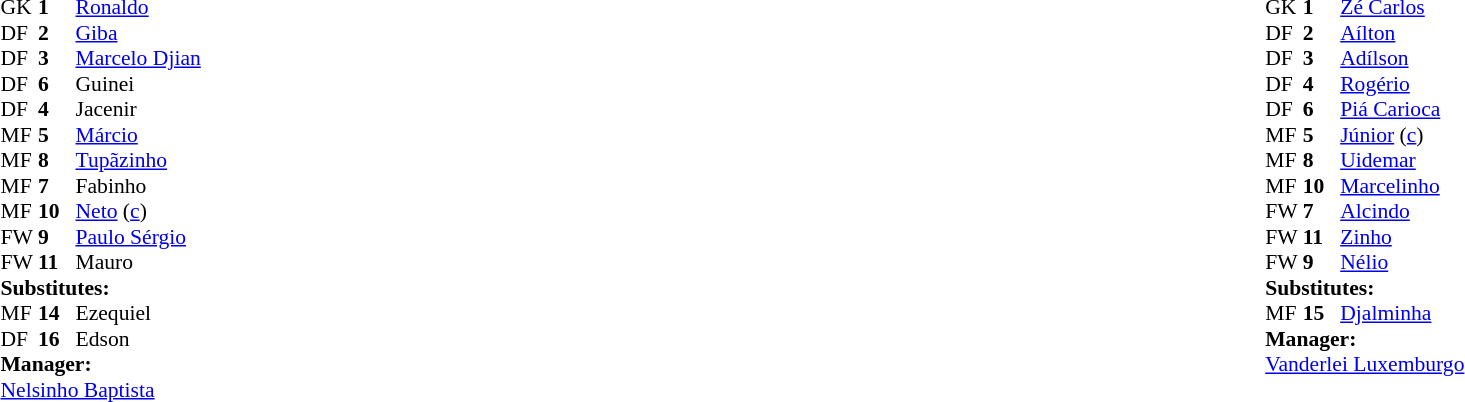<table width="100%">
<tr>
<td style="vertical-align:top; width:40%"><br><table style="font-size: 90%" cellspacing="0" cellpadding="0">
<tr>
<th width=25></th>
<th width=25></th>
</tr>
<tr>
<td>GK</td>
<td><strong>1</strong></td>
<td> <a href='#'>Ronaldo</a></td>
<td></td>
<td></td>
</tr>
<tr>
<td>DF</td>
<td><strong>2</strong></td>
<td> <a href='#'>Giba</a></td>
</tr>
<tr>
<td>DF</td>
<td><strong>3</strong></td>
<td> <a href='#'>Marcelo Djian</a></td>
</tr>
<tr>
<td>DF</td>
<td><strong>6</strong></td>
<td> Guinei</td>
<td></td>
<td></td>
</tr>
<tr>
<td>DF</td>
<td><strong>4</strong></td>
<td> Jacenir</td>
</tr>
<tr>
<td>MF</td>
<td><strong>5</strong></td>
<td> <a href='#'>Márcio</a></td>
</tr>
<tr>
<td>MF</td>
<td><strong>8</strong></td>
<td> <a href='#'>Tupãzinho</a></td>
<td></td>
<td></td>
</tr>
<tr>
<td>MF</td>
<td><strong>7</strong></td>
<td> Fabinho</td>
<td></td>
<td></td>
</tr>
<tr>
<td>MF</td>
<td><strong>10</strong></td>
<td> <a href='#'>Neto</a> (<a href='#'>c</a>)</td>
<td></td>
<td></td>
</tr>
<tr>
<td>FW</td>
<td><strong>9</strong></td>
<td> <a href='#'>Paulo Sérgio</a></td>
<td></td>
<td></td>
</tr>
<tr>
<td>FW</td>
<td><strong>11</strong></td>
<td> Mauro</td>
<td></td>
<td></td>
</tr>
<tr>
<td colspan=3><strong>Substitutes:</strong></td>
</tr>
<tr>
<td>MF</td>
<td><strong>14</strong></td>
<td> Ezequiel</td>
<td></td>
<td></td>
</tr>
<tr>
<td>DF</td>
<td><strong>16</strong></td>
<td> Edson</td>
<td></td>
<td></td>
</tr>
<tr>
<td colspan=3><strong>Manager:</strong></td>
</tr>
<tr>
<td colspan="4"> <a href='#'>Nelsinho Baptista</a></td>
</tr>
</table>
</td>
<td style="vertical-align:top; width:50%"><br><table cellspacing="0" cellpadding="0" style="font-size:90%; margin:auto">
<tr>
<th width=25></th>
<th width=25></th>
</tr>
<tr>
<td>GK</td>
<td><strong>1</strong></td>
<td> <a href='#'>Zé Carlos</a></td>
</tr>
<tr>
<td>DF</td>
<td><strong>2</strong></td>
<td> <a href='#'>Aílton</a></td>
</tr>
<tr>
<td>DF</td>
<td><strong>3</strong></td>
<td> <a href='#'>Adílson</a></td>
</tr>
<tr>
<td>DF</td>
<td><strong>4</strong></td>
<td> <a href='#'>Rogério</a></td>
</tr>
<tr>
<td>DF</td>
<td><strong>6</strong></td>
<td> <a href='#'>Piá Carioca</a></td>
</tr>
<tr>
<td>MF</td>
<td><strong>5</strong></td>
<td> <a href='#'>Júnior</a> (<a href='#'>c</a>)</td>
</tr>
<tr>
<td>MF</td>
<td><strong>8</strong></td>
<td> <a href='#'>Uidemar</a></td>
</tr>
<tr>
<td>MF</td>
<td><strong>10</strong></td>
<td> <a href='#'>Marcelinho</a></td>
<td></td>
<td></td>
</tr>
<tr>
<td>FW</td>
<td><strong>7</strong></td>
<td> <a href='#'>Alcindo</a></td>
<td></td>
<td> </td>
</tr>
<tr>
<td>FW</td>
<td><strong>11</strong></td>
<td> <a href='#'>Zinho</a></td>
<td></td>
<td></td>
</tr>
<tr>
<td>FW</td>
<td><strong>9</strong></td>
<td> <a href='#'>Nélio</a></td>
</tr>
<tr>
<td colspan=3><strong>Substitutes:</strong></td>
</tr>
<tr>
<td>MF</td>
<td><strong>15</strong></td>
<td> <a href='#'>Djalminha</a></td>
<td></td>
<td></td>
</tr>
<tr>
<td colspan=3><strong>Manager:</strong></td>
</tr>
<tr>
<td colspan="4"> <a href='#'>Vanderlei Luxemburgo</a></td>
</tr>
</table>
</td>
</tr>
</table>
